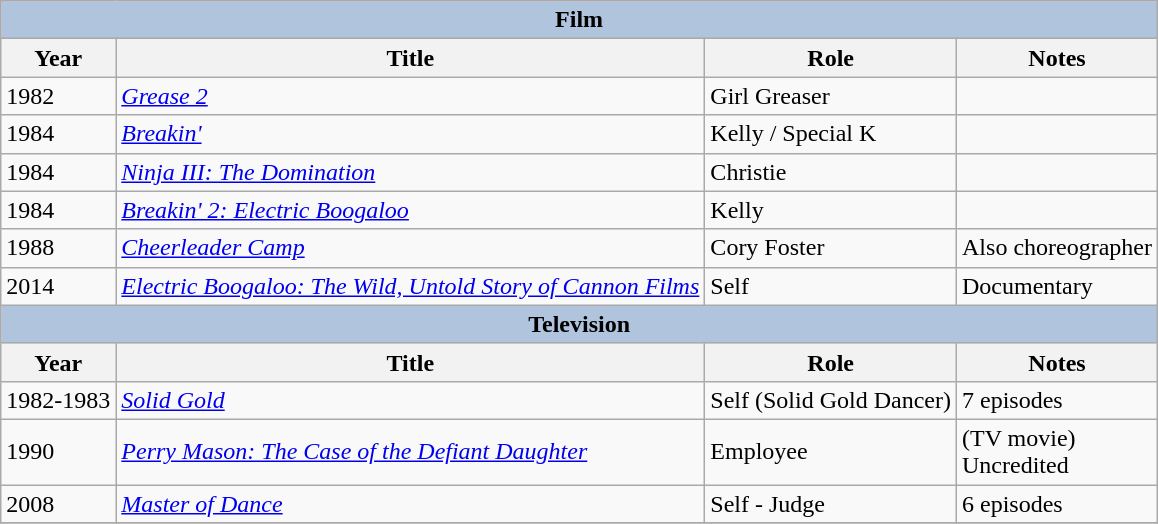<table class="wikitable" style="font-size: 100%;">
<tr>
<th colspan="4" style="background: LightSteelBlue;">Film</th>
</tr>
<tr>
<th>Year</th>
<th>Title</th>
<th>Role</th>
<th>Notes</th>
</tr>
<tr>
<td>1982</td>
<td><em><a href='#'>Grease 2</a></em></td>
<td>Girl Greaser</td>
<td></td>
</tr>
<tr>
<td>1984</td>
<td><em><a href='#'>Breakin'</a></em></td>
<td>Kelly / Special K</td>
<td></td>
</tr>
<tr>
<td>1984</td>
<td><em><a href='#'>Ninja III: The Domination</a></em></td>
<td>Christie</td>
<td></td>
</tr>
<tr>
<td>1984</td>
<td><em><a href='#'>Breakin' 2: Electric Boogaloo</a></em></td>
<td>Kelly</td>
<td></td>
</tr>
<tr>
<td>1988</td>
<td><em><a href='#'>Cheerleader Camp</a></em></td>
<td>Cory Foster</td>
<td>Also choreographer</td>
</tr>
<tr>
<td>2014</td>
<td><em><a href='#'>Electric Boogaloo: The Wild, Untold Story of Cannon Films</a></em></td>
<td>Self</td>
<td>Documentary</td>
</tr>
<tr>
<th colspan="4" style="background: LightSteelBlue;">Television</th>
</tr>
<tr>
<th>Year</th>
<th>Title</th>
<th>Role</th>
<th>Notes</th>
</tr>
<tr>
<td>1982-1983</td>
<td><em><a href='#'>Solid Gold</a></em></td>
<td>Self (Solid Gold Dancer)</td>
<td>7 episodes</td>
</tr>
<tr>
<td>1990</td>
<td><em><a href='#'>Perry Mason: The Case of the Defiant Daughter</a></em></td>
<td>Employee</td>
<td>(TV movie)<br>Uncredited</td>
</tr>
<tr>
<td>2008</td>
<td><em><a href='#'>Master of Dance</a></em></td>
<td>Self - Judge</td>
<td>6 episodes</td>
</tr>
<tr>
</tr>
</table>
